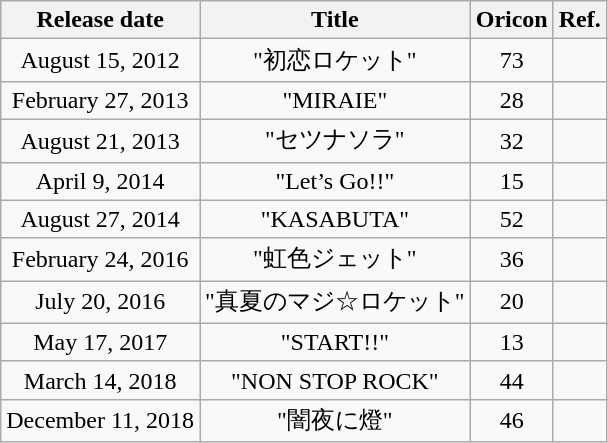<table class="wikitable plainrowheaders" style="text-align: center">
<tr>
<th>Release date</th>
<th>Title</th>
<th>Oricon</th>
<th>Ref.</th>
</tr>
<tr>
<td>August 15, 2012</td>
<td>"初恋ロケット"</td>
<td>73</td>
<td></td>
</tr>
<tr>
<td>February 27, 2013</td>
<td>"MIRAIE"</td>
<td>28</td>
<td></td>
</tr>
<tr>
<td>August 21, 2013</td>
<td>"セツナソラ"</td>
<td>32</td>
<td></td>
</tr>
<tr>
<td>April 9, 2014</td>
<td>"Let’s Go!!"</td>
<td>15</td>
<td></td>
</tr>
<tr>
<td>August 27, 2014</td>
<td>"KASABUTA"</td>
<td>52</td>
<td></td>
</tr>
<tr>
<td>February 24, 2016</td>
<td>"虹色ジェット"</td>
<td>36</td>
<td></td>
</tr>
<tr>
<td>July 20, 2016</td>
<td>"真夏のマジ☆ロケット"</td>
<td>20</td>
<td></td>
</tr>
<tr>
<td>May 17, 2017</td>
<td>"START!!"</td>
<td>13</td>
<td></td>
</tr>
<tr>
<td>March 14, 2018</td>
<td>"NON STOP ROCK"</td>
<td>44</td>
<td></td>
</tr>
<tr>
<td>December 11, 2018</td>
<td>"闇夜に燈"</td>
<td>46</td>
<td></td>
</tr>
</table>
